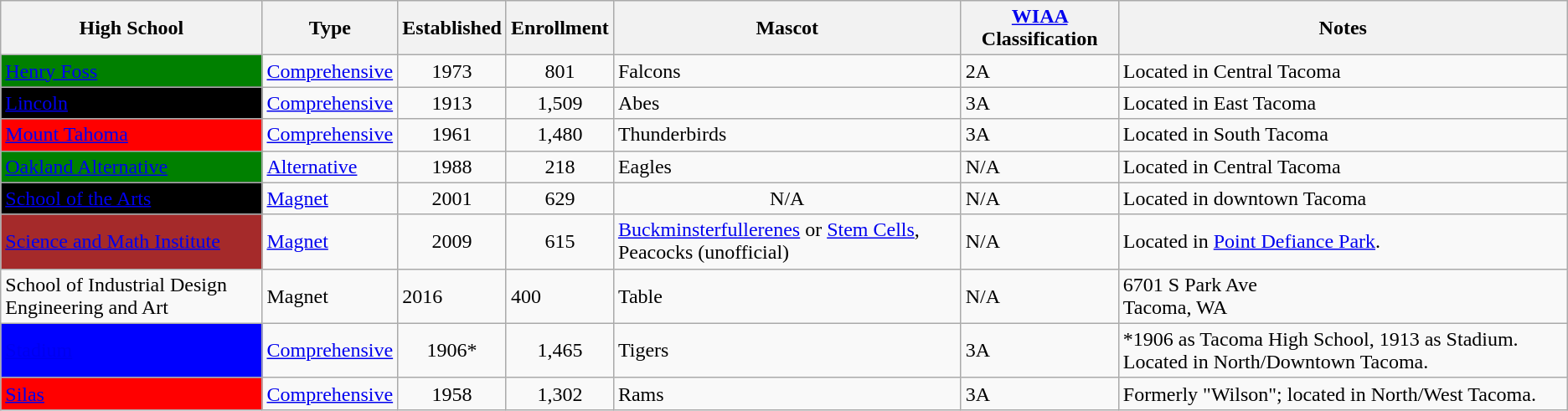<table class="wikitable sortable">
<tr>
<th>High School</th>
<th class="unsortable">Type</th>
<th>Established</th>
<th>Enrollment</th>
<th class="unsortable">Mascot</th>
<th><a href='#'>WIAA</a> Classification </th>
<th class="unsortable">Notes</th>
</tr>
<tr>
<td style="color: white; background-color:green;"><a href='#'><span>Henry Foss</span></a></td>
<td><a href='#'>Comprehensive</a></td>
<td align="center">1973</td>
<td align="center">801</td>
<td>Falcons</td>
<td>2A</td>
<td>Located in Central Tacoma</td>
</tr>
<tr>
<td style="color: white; background-color:black;"><a href='#'><span>Lincoln</span></a></td>
<td><a href='#'>Comprehensive</a></td>
<td align="center">1913</td>
<td align="center">1,509</td>
<td>Abes</td>
<td>3A</td>
<td>Located in East Tacoma</td>
</tr>
<tr>
<td style="color: white; background-color:RED;"><a href='#'><span>Mount Tahoma</span></a></td>
<td><a href='#'>Comprehensive</a></td>
<td align="center">1961</td>
<td align="center">1,480</td>
<td>Thunderbirds</td>
<td>3A</td>
<td>Located in South Tacoma</td>
</tr>
<tr>
<td style="color: white; background-color:green;"><a href='#'><span>Oakland Alternative</span></a></td>
<td><a href='#'>Alternative</a></td>
<td align="center">1988</td>
<td align="center">218</td>
<td>Eagles</td>
<td>N/A</td>
<td>Located in Central Tacoma</td>
</tr>
<tr>
<td style="color: red; background-color:black;"><a href='#'><span>School of the Arts</span></a></td>
<td><a href='#'>Magnet</a></td>
<td align="center">2001</td>
<td align="center">629</td>
<td align="center ">N/A</td>
<td>N/A</td>
<td>Located in downtown Tacoma</td>
</tr>
<tr>
<td style="color: brown; background-color:brown;"><a href='#'><span>Science and Math Institute</span></a></td>
<td><a href='#'>Magnet</a></td>
<td align="center">2009</td>
<td align="center">615</td>
<td><a href='#'>Buckminsterfullerenes</a> or <a href='#'>Stem Cells</a>, Peacocks (unofficial)</td>
<td>N/A</td>
<td>Located in <a href='#'>Point Defiance Park</a>.</td>
</tr>
<tr>
<td>School of Industrial Design Engineering and Art</td>
<td>Magnet</td>
<td>2016</td>
<td>400</td>
<td>Table</td>
<td>N/A</td>
<td>6701 S Park Ave<br>Tacoma, WA</td>
</tr>
<tr>
<td style="color: white; background-color:blue;"><a href='#'><span>Stadium</span></a></td>
<td><a href='#'>Comprehensive</a></td>
<td align="center">1906*</td>
<td align="center">1,465</td>
<td>Tigers</td>
<td>3A</td>
<td>*1906 as Tacoma High School, 1913 as Stadium. Located in North/Downtown Tacoma.</td>
</tr>
<tr>
<td style="color: yellow; background-color:red;"><a href='#'><span>Silas</span></a></td>
<td><a href='#'>Comprehensive</a></td>
<td align="center">1958</td>
<td align="center">1,302</td>
<td>Rams</td>
<td>3A</td>
<td>Formerly "Wilson"; located in North/West Tacoma.</td>
</tr>
</table>
